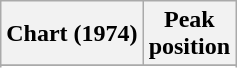<table class="wikitable sortable plainrowheaders">
<tr>
<th>Chart (1974)</th>
<th>Peak<br>position</th>
</tr>
<tr>
</tr>
<tr>
</tr>
</table>
